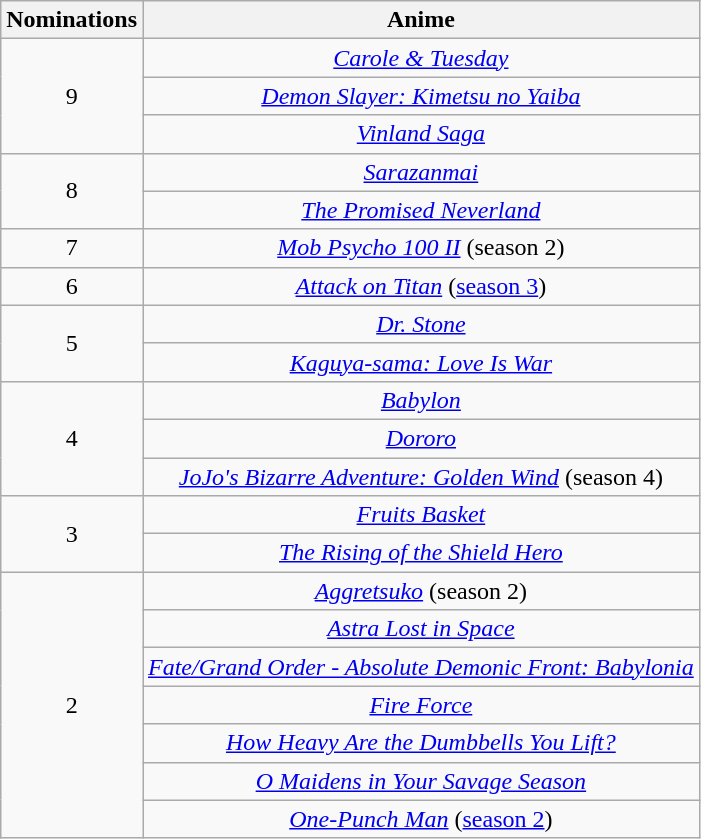<table class="wikitable" style="text-align: center">
<tr>
<th scope="col" width="55">Nominations</th>
<th scope="col" align="center">Anime</th>
</tr>
<tr>
<td rowspan="3">9</td>
<td><em><a href='#'>Carole & Tuesday</a></em></td>
</tr>
<tr>
<td><em><a href='#'>Demon Slayer: Kimetsu no Yaiba</a></em></td>
</tr>
<tr>
<td><em><a href='#'>Vinland Saga</a></em></td>
</tr>
<tr>
<td rowspan="2">8</td>
<td><em><a href='#'>Sarazanmai</a></em></td>
</tr>
<tr>
<td><em><a href='#'>The Promised Neverland</a></em></td>
</tr>
<tr>
<td>7</td>
<td><em><a href='#'>Mob Psycho 100 II</a></em> (season 2)</td>
</tr>
<tr>
<td>6</td>
<td><em><a href='#'>Attack on Titan</a></em> (<a href='#'>season 3</a>)</td>
</tr>
<tr>
<td rowspan = "2">5</td>
<td><em><a href='#'>Dr. Stone</a></em></td>
</tr>
<tr>
<td><em><a href='#'>Kaguya-sama: Love Is War</a></em></td>
</tr>
<tr>
<td rowspan="3">4</td>
<td><em><a href='#'>Babylon</a></em></td>
</tr>
<tr>
<td><em><a href='#'>Dororo</a></em></td>
</tr>
<tr>
<td><em><a href='#'>JoJo's Bizarre Adventure: Golden Wind</a></em> (season 4)</td>
</tr>
<tr>
<td rowspan="2">3</td>
<td><em><a href='#'>Fruits Basket</a></em></td>
</tr>
<tr>
<td><em><a href='#'>The Rising of the Shield Hero</a></em></td>
</tr>
<tr>
<td rowspan="7">2</td>
<td><em><a href='#'>Aggretsuko</a></em> (season 2)</td>
</tr>
<tr>
<td><em><a href='#'>Astra Lost in Space</a></em></td>
</tr>
<tr>
<td><em><a href='#'>Fate/Grand Order - Absolute Demonic Front: Babylonia</a></em></td>
</tr>
<tr>
<td><em><a href='#'>Fire Force</a></em></td>
</tr>
<tr>
<td><em><a href='#'>How Heavy Are the Dumbbells You Lift?</a></em></td>
</tr>
<tr>
<td><em><a href='#'>O Maidens in Your Savage Season</a></em></td>
</tr>
<tr>
<td><em><a href='#'>One-Punch Man</a></em> (<a href='#'>season 2</a>)</td>
</tr>
</table>
